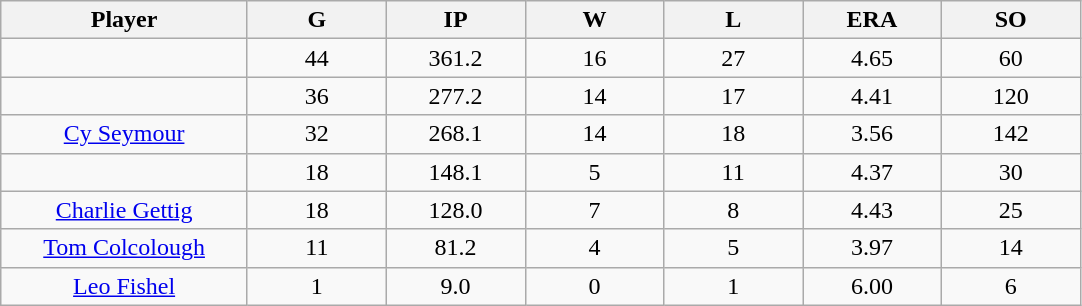<table class="wikitable sortable">
<tr>
<th bgcolor="#DDDDFF" width="16%">Player</th>
<th bgcolor="#DDDDFF" width="9%">G</th>
<th bgcolor="#DDDDFF" width="9%">IP</th>
<th bgcolor="#DDDDFF" width="9%">W</th>
<th bgcolor="#DDDDFF" width="9%">L</th>
<th bgcolor="#DDDDFF" width="9%">ERA</th>
<th bgcolor="#DDDDFF" width="9%">SO</th>
</tr>
<tr align="center">
<td></td>
<td>44</td>
<td>361.2</td>
<td>16</td>
<td>27</td>
<td>4.65</td>
<td>60</td>
</tr>
<tr align="center">
<td></td>
<td>36</td>
<td>277.2</td>
<td>14</td>
<td>17</td>
<td>4.41</td>
<td>120</td>
</tr>
<tr align="center">
<td><a href='#'>Cy Seymour</a></td>
<td>32</td>
<td>268.1</td>
<td>14</td>
<td>18</td>
<td>3.56</td>
<td>142</td>
</tr>
<tr align=center>
<td></td>
<td>18</td>
<td>148.1</td>
<td>5</td>
<td>11</td>
<td>4.37</td>
<td>30</td>
</tr>
<tr align="center">
<td><a href='#'>Charlie Gettig</a></td>
<td>18</td>
<td>128.0</td>
<td>7</td>
<td>8</td>
<td>4.43</td>
<td>25</td>
</tr>
<tr align=center>
<td><a href='#'>Tom Colcolough</a></td>
<td>11</td>
<td>81.2</td>
<td>4</td>
<td>5</td>
<td>3.97</td>
<td>14</td>
</tr>
<tr align=center>
<td><a href='#'>Leo Fishel</a></td>
<td>1</td>
<td>9.0</td>
<td>0</td>
<td>1</td>
<td>6.00</td>
<td>6</td>
</tr>
</table>
